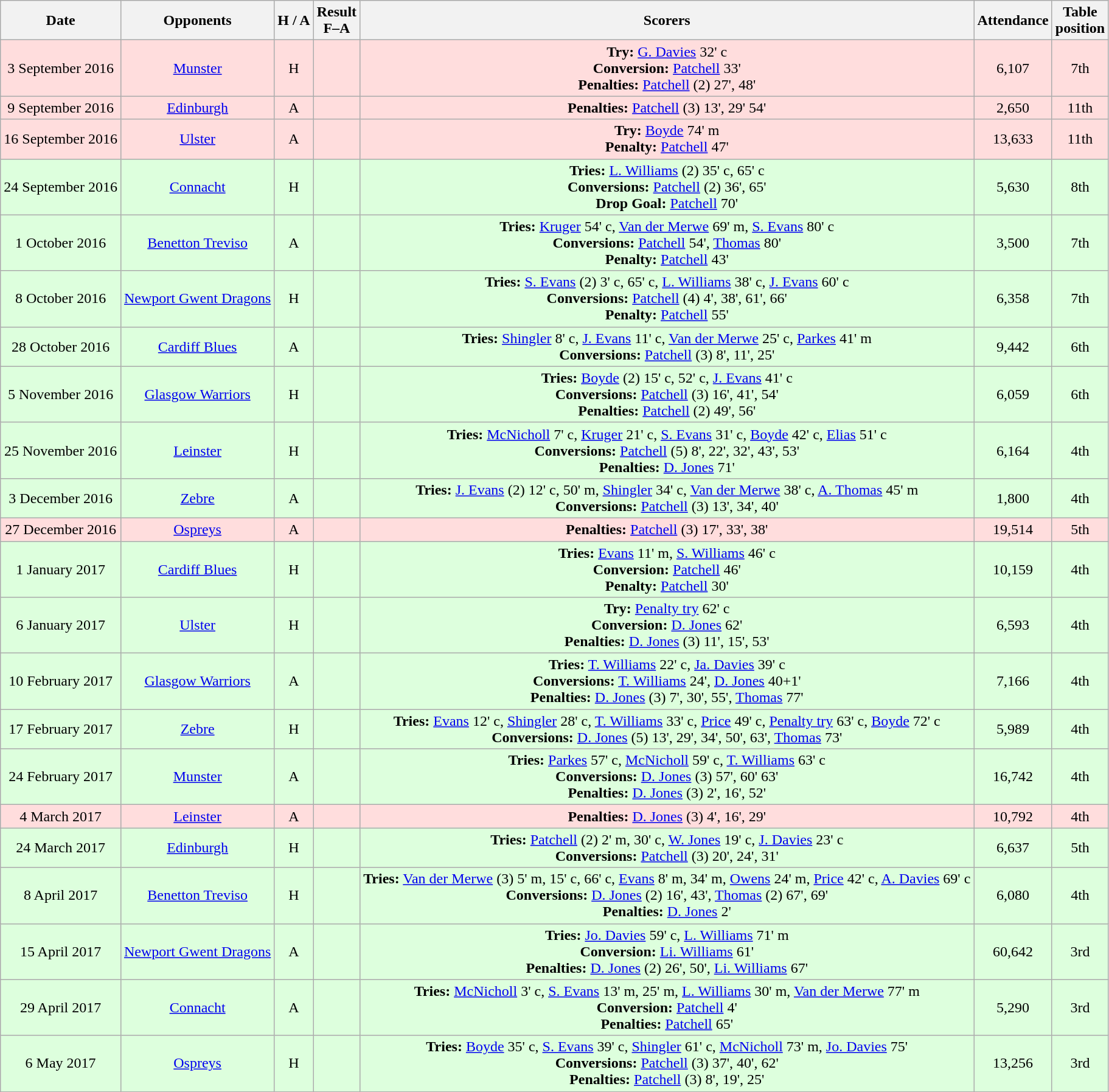<table class="wikitable" style="text-align:center">
<tr>
<th>Date</th>
<th>Opponents</th>
<th>H / A</th>
<th>Result<br>F–A</th>
<th>Scorers</th>
<th>Attendance</th>
<th>Table<br>position</th>
</tr>
<tr bgcolor="ffdddd">
<td>3 September 2016</td>
<td><a href='#'>Munster</a></td>
<td>H</td>
<td></td>
<td><strong>Try:</strong> <a href='#'>G. Davies</a> 32' c<br><strong>Conversion:</strong> <a href='#'>Patchell</a> 33'<br><strong>Penalties:</strong> <a href='#'>Patchell</a> (2) 27', 48'</td>
<td>6,107</td>
<td>7th</td>
</tr>
<tr bgcolor="ffdddd">
<td>9 September 2016</td>
<td><a href='#'>Edinburgh</a></td>
<td>A</td>
<td></td>
<td><strong>Penalties:</strong> <a href='#'>Patchell</a> (3) 13', 29' 54'</td>
<td>2,650</td>
<td>11th</td>
</tr>
<tr bgcolor="ffdddd">
<td>16 September 2016</td>
<td><a href='#'>Ulster</a></td>
<td>A</td>
<td></td>
<td><strong>Try:</strong> <a href='#'>Boyde</a> 74' m<br><strong>Penalty:</strong> <a href='#'>Patchell</a> 47'</td>
<td>13,633</td>
<td>11th</td>
</tr>
<tr bgcolor="ddffdd">
<td>24 September 2016</td>
<td><a href='#'>Connacht</a></td>
<td>H</td>
<td></td>
<td><strong>Tries:</strong> <a href='#'>L. Williams</a> (2) 35' c, 65' c<br><strong>Conversions:</strong> <a href='#'>Patchell</a> (2) 36', 65'<br><strong>Drop Goal:</strong> <a href='#'>Patchell</a> 70'</td>
<td>5,630</td>
<td>8th</td>
</tr>
<tr bgcolor="ddffdd">
<td>1 October 2016</td>
<td><a href='#'>Benetton Treviso</a></td>
<td>A</td>
<td></td>
<td><strong>Tries:</strong> <a href='#'>Kruger</a> 54' c, <a href='#'>Van der Merwe</a> 69' m, <a href='#'>S. Evans</a> 80' c<br><strong>Conversions:</strong> <a href='#'>Patchell</a> 54', <a href='#'>Thomas</a> 80'<br><strong>Penalty:</strong> <a href='#'>Patchell</a> 43'</td>
<td>3,500</td>
<td>7th</td>
</tr>
<tr bgcolor="ddffdd">
<td>8 October 2016</td>
<td><a href='#'>Newport Gwent Dragons</a></td>
<td>H</td>
<td></td>
<td><strong>Tries:</strong> <a href='#'>S. Evans</a> (2) 3' c, 65' c, <a href='#'>L. Williams</a> 38' c, <a href='#'>J. Evans</a> 60' c<br><strong>Conversions:</strong> <a href='#'>Patchell</a> (4) 4', 38', 61', 66'<br><strong>Penalty:</strong> <a href='#'>Patchell</a> 55'</td>
<td>6,358</td>
<td>7th</td>
</tr>
<tr bgcolor="ddffdd">
<td>28 October 2016</td>
<td><a href='#'>Cardiff Blues</a></td>
<td>A</td>
<td></td>
<td><strong>Tries:</strong> <a href='#'>Shingler</a> 8' c, <a href='#'>J. Evans</a> 11' c, <a href='#'>Van der Merwe</a> 25' c, <a href='#'>Parkes</a> 41' m<br><strong>Conversions:</strong> <a href='#'>Patchell</a> (3) 8', 11', 25'</td>
<td>9,442</td>
<td>6th</td>
</tr>
<tr bgcolor="ddffdd">
<td>5 November 2016</td>
<td><a href='#'>Glasgow Warriors</a></td>
<td>H</td>
<td></td>
<td><strong>Tries:</strong> <a href='#'>Boyde</a> (2) 15' c, 52' c, <a href='#'>J. Evans</a> 41' c<br><strong>Conversions:</strong> <a href='#'>Patchell</a> (3) 16', 41', 54'<br><strong>Penalties:</strong> <a href='#'>Patchell</a> (2) 49', 56'</td>
<td>6,059</td>
<td>6th</td>
</tr>
<tr bgcolor="ddffdd">
<td>25 November 2016</td>
<td><a href='#'>Leinster</a></td>
<td>H</td>
<td></td>
<td><strong>Tries:</strong> <a href='#'>McNicholl</a> 7' c, <a href='#'>Kruger</a> 21' c, <a href='#'>S. Evans</a> 31' c, <a href='#'>Boyde</a> 42' c, <a href='#'>Elias</a> 51' c<br><strong>Conversions:</strong> <a href='#'>Patchell</a> (5) 8', 22', 32', 43', 53'<br><strong>Penalties:</strong> <a href='#'>D. Jones</a> 71'</td>
<td>6,164</td>
<td>4th</td>
</tr>
<tr bgcolor="ddffdd">
<td>3 December 2016</td>
<td><a href='#'>Zebre</a></td>
<td>A</td>
<td></td>
<td><strong>Tries:</strong> <a href='#'>J. Evans</a> (2) 12' c, 50' m, <a href='#'>Shingler</a> 34' c, <a href='#'>Van der Merwe</a> 38' c, <a href='#'>A. Thomas</a> 45' m<br><strong>Conversions:</strong> <a href='#'>Patchell</a> (3) 13', 34', 40'</td>
<td>1,800</td>
<td>4th</td>
</tr>
<tr bgcolor="ffdddd">
<td>27 December 2016</td>
<td><a href='#'>Ospreys</a></td>
<td>A</td>
<td></td>
<td><strong>Penalties:</strong> <a href='#'>Patchell</a> (3) 17', 33', 38'</td>
<td>19,514</td>
<td>5th</td>
</tr>
<tr bgcolor="ddffdd">
<td>1 January 2017</td>
<td><a href='#'>Cardiff Blues</a></td>
<td>H</td>
<td></td>
<td><strong>Tries:</strong> <a href='#'>Evans</a> 11' m, <a href='#'>S. Williams</a> 46' c<br><strong>Conversion:</strong> <a href='#'>Patchell</a> 46'<br><strong>Penalty:</strong> <a href='#'>Patchell</a> 30'</td>
<td>10,159</td>
<td>4th</td>
</tr>
<tr bgcolor="ddffdd">
<td>6 January 2017</td>
<td><a href='#'>Ulster</a></td>
<td>H</td>
<td></td>
<td><strong>Try:</strong> <a href='#'>Penalty try</a> 62' c<br><strong>Conversion:</strong> <a href='#'>D. Jones</a> 62'<br><strong>Penalties:</strong> <a href='#'>D. Jones</a> (3) 11', 15', 53'</td>
<td>6,593</td>
<td>4th</td>
</tr>
<tr bgcolor="ddffdd">
<td>10 February 2017</td>
<td><a href='#'>Glasgow Warriors</a></td>
<td>A</td>
<td></td>
<td><strong>Tries:</strong> <a href='#'>T. Williams</a> 22' c, <a href='#'>Ja. Davies</a> 39' c<br><strong>Conversions:</strong> <a href='#'>T. Williams</a> 24', <a href='#'>D. Jones</a> 40+1'<br><strong>Penalties:</strong> <a href='#'>D. Jones</a> (3) 7', 30', 55', <a href='#'>Thomas</a> 77'</td>
<td>7,166</td>
<td>4th</td>
</tr>
<tr bgcolor="ddffdd">
<td>17 February 2017</td>
<td><a href='#'>Zebre</a></td>
<td>H</td>
<td></td>
<td><strong>Tries:</strong> <a href='#'>Evans</a> 12' c, <a href='#'>Shingler</a> 28' c, <a href='#'>T. Williams</a> 33' c, <a href='#'>Price</a> 49' c, <a href='#'>Penalty try</a> 63' c, <a href='#'>Boyde</a> 72' c<br><strong>Conversions:</strong> <a href='#'>D. Jones</a> (5) 13', 29', 34', 50', 63', <a href='#'>Thomas</a> 73'</td>
<td>5,989</td>
<td>4th</td>
</tr>
<tr bgcolor="ddffdd">
<td>24 February 2017</td>
<td><a href='#'>Munster</a></td>
<td>A</td>
<td></td>
<td><strong>Tries:</strong> <a href='#'>Parkes</a> 57' c, <a href='#'>McNicholl</a> 59' c, <a href='#'>T. Williams</a> 63' c<br><strong>Conversions:</strong> <a href='#'>D. Jones</a> (3) 57', 60' 63'<br><strong>Penalties:</strong> <a href='#'>D. Jones</a> (3) 2', 16', 52'</td>
<td>16,742</td>
<td>4th</td>
</tr>
<tr bgcolor="ffdddd">
<td>4 March 2017</td>
<td><a href='#'>Leinster</a></td>
<td>A</td>
<td></td>
<td><strong>Penalties:</strong> <a href='#'>D. Jones</a> (3) 4', 16', 29'</td>
<td>10,792</td>
<td>4th</td>
</tr>
<tr bgcolor="ddffdd">
<td>24 March 2017</td>
<td><a href='#'>Edinburgh</a></td>
<td>H</td>
<td></td>
<td><strong>Tries:</strong> <a href='#'>Patchell</a> (2) 2' m, 30' c, <a href='#'>W. Jones</a> 19' c, <a href='#'>J. Davies</a> 23' c<br><strong>Conversions:</strong> <a href='#'>Patchell</a> (3) 20', 24', 31'</td>
<td>6,637</td>
<td>5th</td>
</tr>
<tr bgcolor="ddffdd">
<td>8 April 2017</td>
<td><a href='#'>Benetton Treviso</a></td>
<td>H</td>
<td></td>
<td><strong>Tries:</strong> <a href='#'>Van der Merwe</a> (3) 5' m, 15' c, 66' c, <a href='#'>Evans</a> 8' m, 34' m, <a href='#'>Owens</a> 24' m, <a href='#'>Price</a> 42' c, <a href='#'>A. Davies</a> 69' c<br><strong>Conversions:</strong> <a href='#'>D. Jones</a> (2) 16', 43', <a href='#'>Thomas</a> (2) 67', 69'<br><strong>Penalties:</strong> <a href='#'>D. Jones</a> 2'</td>
<td>6,080</td>
<td>4th</td>
</tr>
<tr bgcolor="ddffdd">
<td>15 April 2017</td>
<td><a href='#'>Newport Gwent Dragons</a></td>
<td>A</td>
<td></td>
<td><strong>Tries:</strong> <a href='#'>Jo. Davies</a> 59' c, <a href='#'>L. Williams</a> 71' m<br><strong>Conversion:</strong> <a href='#'>Li. Williams</a> 61'<br><strong>Penalties:</strong> <a href='#'>D. Jones</a> (2) 26', 50', <a href='#'>Li. Williams</a> 67'</td>
<td>60,642</td>
<td>3rd</td>
</tr>
<tr bgcolor="ddffdd">
<td>29 April 2017</td>
<td><a href='#'>Connacht</a></td>
<td>A</td>
<td></td>
<td><strong>Tries:</strong> <a href='#'>McNicholl</a> 3' c, <a href='#'>S. Evans</a> 13' m, 25' m, <a href='#'>L. Williams</a> 30' m, <a href='#'>Van der Merwe</a> 77' m<br><strong>Conversion:</strong> <a href='#'>Patchell</a> 4'<br><strong>Penalties:</strong> <a href='#'>Patchell</a> 65'</td>
<td>5,290</td>
<td>3rd</td>
</tr>
<tr bgcolor="ddffdd">
<td>6 May 2017</td>
<td><a href='#'>Ospreys</a></td>
<td>H</td>
<td></td>
<td><strong>Tries:</strong> <a href='#'>Boyde</a> 35' c, <a href='#'>S. Evans</a> 39' c, <a href='#'>Shingler</a> 61' c, <a href='#'>McNicholl</a> 73' m, <a href='#'>Jo. Davies</a> 75'<br><strong>Conversions:</strong> <a href='#'>Patchell</a> (3) 37', 40', 62'<br><strong>Penalties:</strong> <a href='#'>Patchell</a> (3) 8', 19', 25'</td>
<td>13,256</td>
<td>3rd</td>
</tr>
</table>
